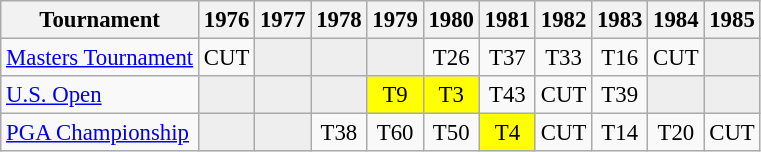<table class="wikitable" style="font-size:95%;text-align:center;">
<tr>
<th>Tournament</th>
<th>1976</th>
<th>1977</th>
<th>1978</th>
<th>1979</th>
<th>1980</th>
<th>1981</th>
<th>1982</th>
<th>1983</th>
<th>1984</th>
<th>1985</th>
</tr>
<tr>
<td align=left><a href='#'>Masters Tournament</a></td>
<td>CUT</td>
<td style="background:#eeeeee;"></td>
<td style="background:#eeeeee;"></td>
<td style="background:#eeeeee;"></td>
<td>T26</td>
<td>T37</td>
<td>T33</td>
<td>T16</td>
<td>CUT</td>
<td style="background:#eeeeee;"></td>
</tr>
<tr>
<td align=left><a href='#'>U.S. Open</a></td>
<td style="background:#eeeeee;"></td>
<td style="background:#eeeeee;"></td>
<td style="background:#eeeeee;"></td>
<td style="background:yellow;">T9</td>
<td style="background:yellow;">T3</td>
<td>T43</td>
<td>CUT</td>
<td>T39</td>
<td style="background:#eeeeee;"></td>
<td style="background:#eeeeee;"></td>
</tr>
<tr>
<td align=left><a href='#'>PGA Championship</a></td>
<td style="background:#eeeeee;"></td>
<td style="background:#eeeeee;"></td>
<td>T38</td>
<td>T60</td>
<td>T50</td>
<td style="background:yellow;">T4</td>
<td>CUT</td>
<td>T14</td>
<td>T20</td>
<td>CUT</td>
</tr>
</table>
